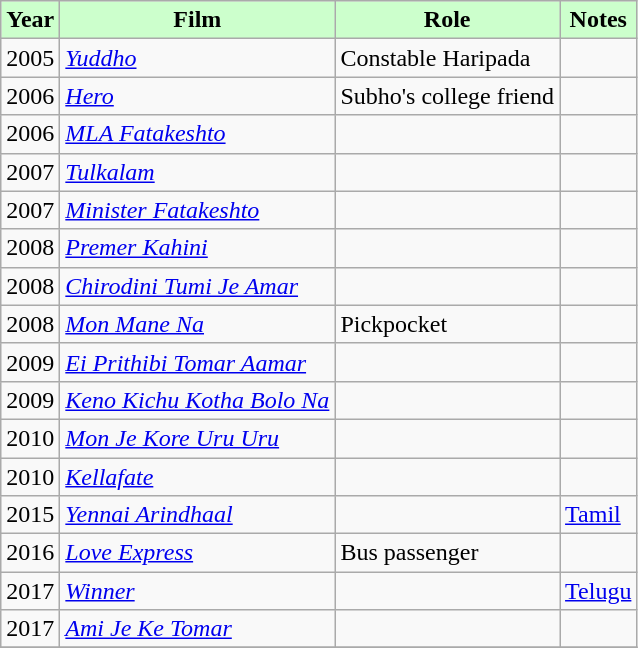<table class="wikitable sortable">
<tr style="background:#cfc; text-align:center;">
<td scope="col"><strong>Year</strong></td>
<td scope="col"><strong>Film</strong></td>
<td scope="col"><strong>Role</strong></td>
<td scope="col"><strong>Notes</strong></td>
</tr>
<tr>
<td>2005</td>
<td><em><a href='#'>Yuddho</a></em></td>
<td>Constable Haripada</td>
<td></td>
</tr>
<tr>
<td>2006</td>
<td><em><a href='#'>Hero</a></em></td>
<td>Subho's college friend</td>
<td></td>
</tr>
<tr>
<td>2006</td>
<td><em><a href='#'>MLA Fatakeshto</a></em></td>
<td></td>
<td></td>
</tr>
<tr>
<td>2007</td>
<td><em><a href='#'>Tulkalam</a></em></td>
<td></td>
<td></td>
</tr>
<tr>
<td>2007</td>
<td><em><a href='#'>Minister Fatakeshto</a></em></td>
<td></td>
<td></td>
</tr>
<tr>
<td>2008</td>
<td><em><a href='#'>Premer Kahini</a></em></td>
<td></td>
<td></td>
</tr>
<tr>
<td>2008</td>
<td><em><a href='#'>Chirodini Tumi Je Amar</a></em></td>
<td></td>
<td></td>
</tr>
<tr>
<td>2008</td>
<td><em><a href='#'>Mon Mane Na</a></em></td>
<td>Pickpocket</td>
<td></td>
</tr>
<tr>
<td>2009</td>
<td><em><a href='#'>Ei Prithibi Tomar Aamar</a></em></td>
<td></td>
<td></td>
</tr>
<tr>
<td>2009</td>
<td><em><a href='#'>Keno Kichu Kotha Bolo Na</a></em></td>
<td></td>
<td></td>
</tr>
<tr>
<td>2010</td>
<td><em><a href='#'>Mon Je Kore Uru Uru</a></em></td>
<td></td>
<td></td>
</tr>
<tr>
<td>2010</td>
<td><em><a href='#'>Kellafate</a></em></td>
<td></td>
<td></td>
</tr>
<tr>
<td>2015</td>
<td><em><a href='#'>Yennai Arindhaal</a></em></td>
<td></td>
<td><a href='#'>Tamil</a></td>
</tr>
<tr>
<td>2016</td>
<td><em><a href='#'>Love Express</a></em></td>
<td>Bus passenger</td>
<td></td>
</tr>
<tr>
<td>2017</td>
<td><em><a href='#'>Winner</a></em></td>
<td></td>
<td><a href='#'>Telugu</a></td>
</tr>
<tr>
<td>2017</td>
<td><em><a href='#'>Ami Je Ke Tomar</a></em></td>
<td></td>
<td></td>
</tr>
<tr>
</tr>
</table>
